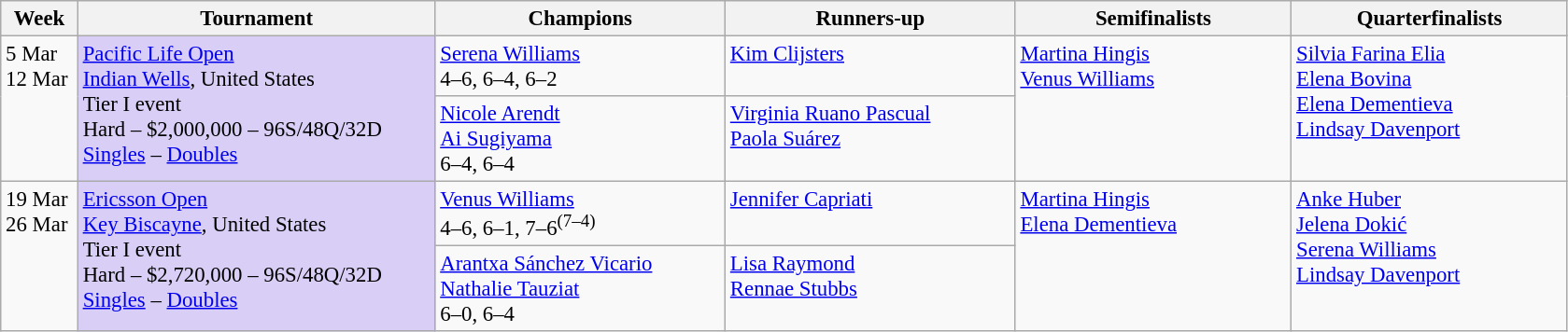<table class=wikitable style=font-size:95%>
<tr>
<th style="width:48px;">Week</th>
<th style="width:248px;">Tournament</th>
<th style="width:200px;">Champions</th>
<th style="width:200px;">Runners-up</th>
<th style="width:190px;">Semifinalists</th>
<th style="width:190px;">Quarterfinalists</th>
</tr>
<tr valign="top">
<td rowspan=2>5 Mar<br>12 Mar</td>
<td rowspan=2 bgcolor=#d8cef6><a href='#'>Pacific Life Open</a><br> <a href='#'>Indian Wells</a>, United States <br>Tier I event <br> Hard – $2,000,000 – 96S/48Q/32D<br><a href='#'>Singles</a> – <a href='#'>Doubles</a></td>
<td> <a href='#'>Serena Williams</a>  <br> 4–6, 6–4, 6–2</td>
<td> <a href='#'>Kim Clijsters</a></td>
<td rowspan=2> <a href='#'>Martina Hingis</a><br> <a href='#'>Venus Williams</a></td>
<td rowspan=2> <a href='#'>Silvia Farina Elia</a>  <br>  <a href='#'>Elena Bovina</a> <br> <a href='#'>Elena Dementieva</a><br>   <a href='#'>Lindsay Davenport</a></td>
</tr>
<tr valign="top">
<td> <a href='#'>Nicole Arendt</a> <br>  <a href='#'>Ai Sugiyama</a> <br>6–4, 6–4</td>
<td> <a href='#'>Virginia Ruano Pascual</a> <br>  <a href='#'>Paola Suárez</a></td>
</tr>
<tr valign="top">
<td rowspan=2>19 Mar<br>26 Mar</td>
<td rowspan=2 bgcolor=#d8cef6><a href='#'>Ericsson Open</a><br> <a href='#'>Key Biscayne</a>, United States <br>Tier I event <br> Hard – $2,720,000 – 96S/48Q/32D<br><a href='#'>Singles</a> – <a href='#'>Doubles</a></td>
<td> <a href='#'>Venus Williams</a>  <br> 4–6, 6–1, 7–6<sup>(7–4)</sup></td>
<td> <a href='#'>Jennifer Capriati</a></td>
<td rowspan=2> <a href='#'>Martina Hingis</a><br> <a href='#'>Elena Dementieva</a></td>
<td rowspan=2> <a href='#'>Anke Huber</a>  <br>  <a href='#'>Jelena Dokić</a> <br> <a href='#'>Serena Williams</a><br>   <a href='#'>Lindsay Davenport</a></td>
</tr>
<tr valign="top">
<td> <a href='#'>Arantxa Sánchez Vicario</a> <br>  <a href='#'>Nathalie Tauziat</a> <br>6–0, 6–4</td>
<td> <a href='#'>Lisa Raymond</a> <br>  <a href='#'>Rennae Stubbs</a></td>
</tr>
</table>
